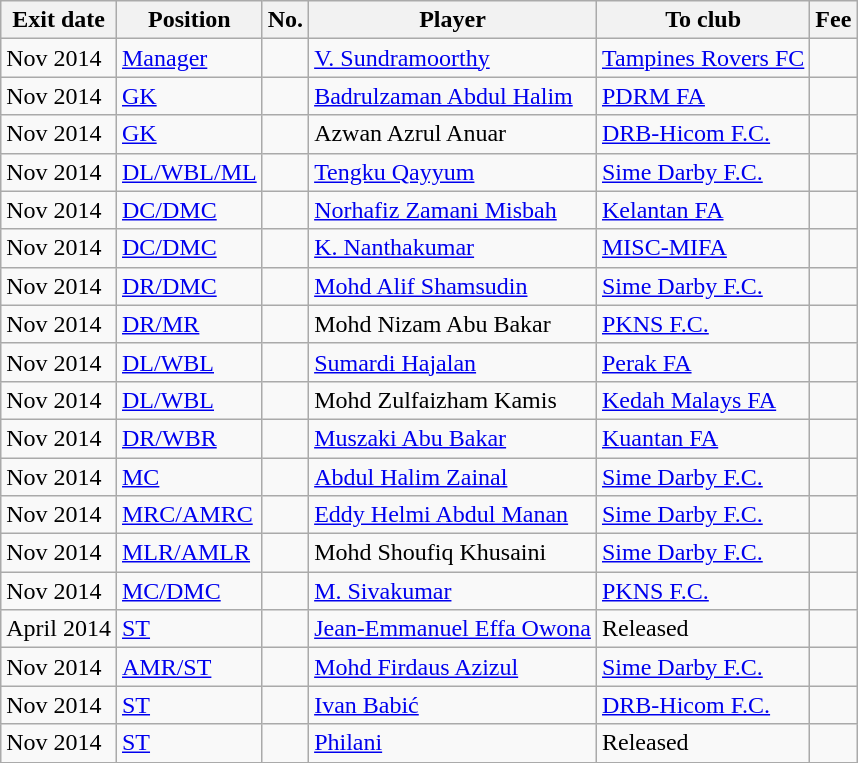<table class="wikitable sortable">
<tr>
<th>Exit date</th>
<th>Position</th>
<th>No.</th>
<th>Player</th>
<th>To club</th>
<th>Fee</th>
</tr>
<tr>
<td>Nov 2014</td>
<td><a href='#'>Manager</a></td>
<td></td>
<td> <a href='#'>V. Sundramoorthy</a></td>
<td> <a href='#'>Tampines Rovers FC</a></td>
<td></td>
</tr>
<tr>
<td>Nov 2014</td>
<td><a href='#'>GK</a></td>
<td></td>
<td> <a href='#'>Badrulzaman Abdul Halim</a></td>
<td> <a href='#'>PDRM FA</a></td>
<td></td>
</tr>
<tr>
<td>Nov 2014</td>
<td><a href='#'>GK</a></td>
<td></td>
<td> Azwan Azrul Anuar</td>
<td> <a href='#'>DRB-Hicom F.C.</a></td>
<td></td>
</tr>
<tr>
<td>Nov 2014</td>
<td><a href='#'>DL/WBL/ML</a></td>
<td></td>
<td> <a href='#'>Tengku Qayyum</a></td>
<td> <a href='#'>Sime Darby F.C.</a></td>
<td></td>
</tr>
<tr>
<td>Nov 2014</td>
<td><a href='#'>DC/DMC</a></td>
<td></td>
<td> <a href='#'>Norhafiz Zamani Misbah</a></td>
<td> <a href='#'>Kelantan FA</a></td>
<td></td>
</tr>
<tr>
<td>Nov 2014</td>
<td><a href='#'>DC/DMC</a></td>
<td></td>
<td> <a href='#'>K. Nanthakumar</a></td>
<td> <a href='#'>MISC-MIFA</a></td>
<td></td>
</tr>
<tr>
<td>Nov 2014</td>
<td><a href='#'>DR/DMC</a></td>
<td></td>
<td> <a href='#'>Mohd Alif Shamsudin</a></td>
<td> <a href='#'>Sime Darby F.C.</a></td>
<td></td>
</tr>
<tr>
<td>Nov 2014</td>
<td><a href='#'>DR/MR</a></td>
<td></td>
<td> Mohd Nizam Abu Bakar</td>
<td> <a href='#'>PKNS F.C.</a></td>
<td></td>
</tr>
<tr>
<td>Nov 2014</td>
<td><a href='#'>DL/WBL</a></td>
<td></td>
<td> <a href='#'>Sumardi Hajalan</a></td>
<td> <a href='#'>Perak FA</a></td>
<td></td>
</tr>
<tr>
<td>Nov 2014</td>
<td><a href='#'>DL/WBL</a></td>
<td></td>
<td> Mohd Zulfaizham Kamis</td>
<td> <a href='#'>Kedah Malays FA</a></td>
<td></td>
</tr>
<tr>
<td>Nov 2014</td>
<td><a href='#'>DR/WBR</a></td>
<td></td>
<td> <a href='#'>Muszaki Abu Bakar</a></td>
<td> <a href='#'>Kuantan FA</a></td>
<td></td>
</tr>
<tr>
<td>Nov 2014</td>
<td><a href='#'>MC</a></td>
<td></td>
<td> <a href='#'>Abdul Halim Zainal</a></td>
<td> <a href='#'>Sime Darby F.C.</a></td>
<td></td>
</tr>
<tr>
<td>Nov 2014</td>
<td><a href='#'>MRC/AMRC</a></td>
<td></td>
<td> <a href='#'>Eddy Helmi Abdul Manan</a></td>
<td> <a href='#'>Sime Darby F.C.</a></td>
<td></td>
</tr>
<tr>
<td>Nov 2014</td>
<td><a href='#'>MLR/AMLR</a></td>
<td></td>
<td> Mohd Shoufiq Khusaini</td>
<td> <a href='#'>Sime Darby F.C.</a></td>
<td></td>
</tr>
<tr>
<td>Nov 2014</td>
<td><a href='#'>MC/DMC</a></td>
<td></td>
<td> <a href='#'>M. Sivakumar</a></td>
<td> <a href='#'>PKNS F.C.</a></td>
<td></td>
</tr>
<tr>
<td>April 2014</td>
<td><a href='#'>ST</a></td>
<td></td>
<td> <a href='#'>Jean-Emmanuel Effa Owona</a></td>
<td>Released</td>
<td></td>
</tr>
<tr>
<td>Nov 2014</td>
<td><a href='#'>AMR/ST</a></td>
<td></td>
<td> <a href='#'>Mohd Firdaus Azizul</a></td>
<td> <a href='#'>Sime Darby F.C.</a></td>
<td></td>
</tr>
<tr>
<td>Nov 2014</td>
<td><a href='#'>ST</a></td>
<td></td>
<td> <a href='#'> Ivan Babić</a></td>
<td> <a href='#'>DRB-Hicom F.C.</a></td>
<td></td>
</tr>
<tr>
<td>Nov 2014</td>
<td><a href='#'>ST</a></td>
<td></td>
<td> <a href='#'>Philani</a></td>
<td>Released</td>
<td></td>
</tr>
<tr>
</tr>
</table>
